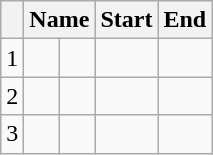<table class="wikitable sortable">
<tr>
<th></th>
<th colspan=2>Name</th>
<th>Start</th>
<th>End</th>
</tr>
<tr>
<td>1</td>
<td></td>
<td></td>
<td></td>
<td></td>
</tr>
<tr>
<td>2</td>
<td></td>
<td></td>
<td></td>
<td></td>
</tr>
<tr>
<td>3</td>
<td></td>
<td></td>
<td></td>
<td></td>
</tr>
</table>
